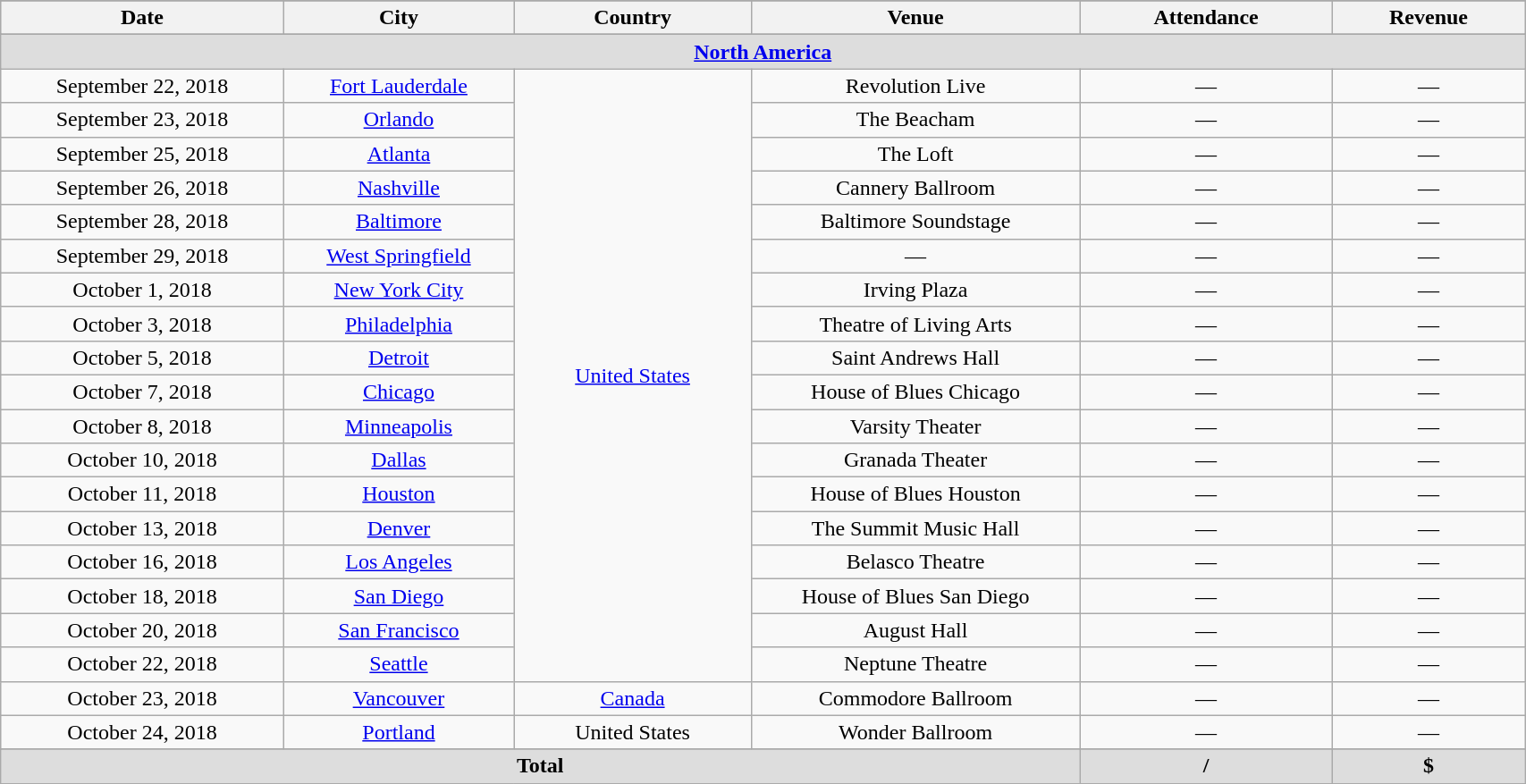<table class="wikitable" width=90% style="text-align:center;">
<tr bgcolor="#DDDDDD">
</tr>
<tr>
</tr>
<tr bgcolor="#DDDDDD">
<th width="180">Date</th>
<th width="145">City</th>
<th width="150">Country</th>
<th width="210">Venue</th>
<th width="160">Attendance</th>
<th width="120">Revenue</th>
</tr>
<tr>
</tr>
<tr>
</tr>
<tr style="background:#ddd;">
<td colspan="8"><strong><a href='#'>North America</a></strong></td>
</tr>
<tr>
<td>September 22, 2018</td>
<td><a href='#'>Fort Lauderdale</a></td>
<td rowspan="18"><a href='#'>United States</a></td>
<td>Revolution Live</td>
<td>—</td>
<td>—</td>
</tr>
<tr>
<td>September 23, 2018</td>
<td><a href='#'>Orlando</a></td>
<td>The Beacham</td>
<td>—</td>
<td>—</td>
</tr>
<tr>
<td>September 25, 2018</td>
<td><a href='#'>Atlanta</a></td>
<td>The Loft</td>
<td>—</td>
<td>—</td>
</tr>
<tr>
<td>September 26, 2018</td>
<td><a href='#'>Nashville</a></td>
<td>Cannery Ballroom</td>
<td>—</td>
<td>—</td>
</tr>
<tr>
<td>September 28, 2018</td>
<td><a href='#'>Baltimore</a></td>
<td>Baltimore Soundstage</td>
<td>—</td>
<td>—</td>
</tr>
<tr>
<td>September 29, 2018</td>
<td><a href='#'>West Springfield</a></td>
<td>—</td>
<td>—</td>
<td>—</td>
</tr>
<tr>
<td>October 1, 2018</td>
<td><a href='#'>New York City</a></td>
<td>Irving Plaza</td>
<td>—</td>
<td>—</td>
</tr>
<tr>
<td>October 3, 2018</td>
<td><a href='#'>Philadelphia</a></td>
<td>Theatre of Living Arts</td>
<td>—</td>
<td>—</td>
</tr>
<tr>
<td>October 5, 2018</td>
<td><a href='#'>Detroit</a></td>
<td>Saint Andrews Hall</td>
<td>—</td>
<td>—</td>
</tr>
<tr>
<td>October 7, 2018</td>
<td><a href='#'>Chicago</a></td>
<td>House of Blues Chicago</td>
<td>—</td>
<td>—</td>
</tr>
<tr>
<td>October 8, 2018</td>
<td><a href='#'>Minneapolis</a></td>
<td>Varsity Theater</td>
<td>—</td>
<td>—</td>
</tr>
<tr>
<td>October 10, 2018</td>
<td><a href='#'>Dallas</a></td>
<td>Granada Theater</td>
<td>—</td>
<td>—</td>
</tr>
<tr>
<td>October 11, 2018</td>
<td><a href='#'>Houston</a></td>
<td>House of Blues Houston</td>
<td>—</td>
<td>—</td>
</tr>
<tr>
<td>October 13, 2018</td>
<td><a href='#'>Denver</a></td>
<td>The Summit Music Hall</td>
<td>—</td>
<td>—</td>
</tr>
<tr>
<td>October 16, 2018</td>
<td><a href='#'>Los Angeles</a></td>
<td>Belasco Theatre</td>
<td>—</td>
<td>—</td>
</tr>
<tr>
<td>October 18, 2018</td>
<td><a href='#'>San Diego</a></td>
<td>House of Blues San Diego</td>
<td>—</td>
<td>—</td>
</tr>
<tr>
<td>October 20, 2018</td>
<td><a href='#'>San Francisco</a></td>
<td>August Hall</td>
<td>—</td>
<td>—</td>
</tr>
<tr>
<td>October 22, 2018</td>
<td><a href='#'>Seattle</a></td>
<td>Neptune Theatre</td>
<td>—</td>
<td>—</td>
</tr>
<tr>
<td>October 23, 2018</td>
<td><a href='#'>Vancouver</a></td>
<td><a href='#'>Canada</a></td>
<td>Commodore Ballroom</td>
<td>—</td>
<td>—</td>
</tr>
<tr>
<td>October 24, 2018</td>
<td><a href='#'>Portland</a></td>
<td>United States</td>
<td>Wonder Ballroom</td>
<td>—</td>
<td>—</td>
</tr>
<tr>
</tr>
<tr style="background:#ddd;">
<td colspan="4"><strong>Total</strong></td>
<td><strong> / </strong></td>
<td><strong>$</strong></td>
</tr>
<tr>
</tr>
</table>
